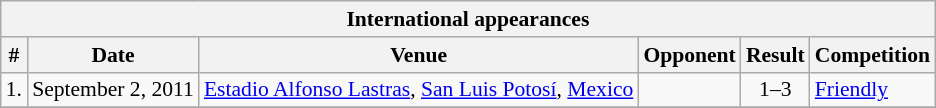<table class="wikitable collapsible collapsed" style="font-size:90%">
<tr>
<th colspan="7"><strong>International appearances</strong></th>
</tr>
<tr>
<th>#</th>
<th>Date</th>
<th>Venue</th>
<th>Opponent</th>
<th>Result</th>
<th>Competition</th>
</tr>
<tr>
<td>1.</td>
<td>September 2, 2011</td>
<td><a href='#'>Estadio Alfonso Lastras</a>, <a href='#'>San Luis Potosí</a>, <a href='#'>Mexico</a></td>
<td></td>
<td align=center>1–3</td>
<td><a href='#'>Friendly</a></td>
</tr>
<tr>
</tr>
</table>
